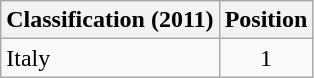<table class = "wikitable sortable">
<tr>
<th>Classification (2011)</th>
<th>Position</th>
</tr>
<tr>
<td>Italy</td>
<td align="center">1</td>
</tr>
</table>
